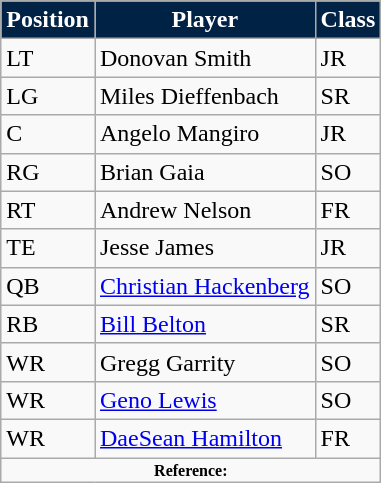<table class="wikitable">
<tr>
<th style="background:#024; color:#fff;">Position</th>
<th style="background:#024; color:#fff;">Player</th>
<th style="background:#024; color:#fff;">Class</th>
</tr>
<tr>
<td>LT</td>
<td>Donovan Smith</td>
<td>JR</td>
</tr>
<tr>
<td>LG</td>
<td>Miles Dieffenbach</td>
<td>SR</td>
</tr>
<tr>
<td>C</td>
<td>Angelo Mangiro</td>
<td>JR</td>
</tr>
<tr>
<td>RG</td>
<td>Brian Gaia</td>
<td>SO</td>
</tr>
<tr>
<td>RT</td>
<td>Andrew Nelson</td>
<td>FR</td>
</tr>
<tr>
<td>TE</td>
<td>Jesse James</td>
<td>JR</td>
</tr>
<tr>
<td>QB</td>
<td><a href='#'>Christian Hackenberg</a></td>
<td>SO</td>
</tr>
<tr>
<td>RB</td>
<td><a href='#'>Bill Belton</a></td>
<td>SR</td>
</tr>
<tr>
<td>WR</td>
<td>Gregg Garrity</td>
<td>SO</td>
</tr>
<tr>
<td>WR</td>
<td><a href='#'>Geno Lewis</a></td>
<td>SO</td>
</tr>
<tr>
<td>WR</td>
<td><a href='#'>DaeSean Hamilton</a></td>
<td>FR</td>
</tr>
<tr>
<td colspan="3" style="font-size:8pt; text-align:center;"><strong>Reference:</strong></td>
</tr>
</table>
